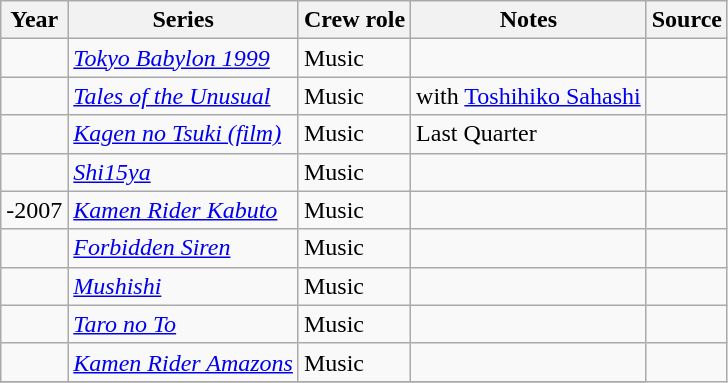<table class="wikitable sortable plainrowheaders">
<tr>
<th>Year</th>
<th>Series</th>
<th>Crew role</th>
<th class="unsortable">Notes</th>
<th class="unsortable">Source</th>
</tr>
<tr>
<td></td>
<td><em><a href='#'>Tokyo Babylon 1999</a></em></td>
<td>Music</td>
<td></td>
<td></td>
</tr>
<tr>
<td></td>
<td><em><a href='#'>Tales of the Unusual</a></em></td>
<td>Music</td>
<td>with <a href='#'>Toshihiko Sahashi</a></td>
<td></td>
</tr>
<tr>
<td></td>
<td><em><a href='#'>Kagen no Tsuki (film)</a></em></td>
<td>Music</td>
<td>Last Quarter</td>
<td></td>
</tr>
<tr>
<td></td>
<td><em><a href='#'>Shi15ya</a></em></td>
<td>Music</td>
<td></td>
<td></td>
</tr>
<tr>
<td>-2007</td>
<td><em><a href='#'>Kamen Rider Kabuto</a></em></td>
<td>Music</td>
<td></td>
<td></td>
</tr>
<tr>
<td></td>
<td><em><a href='#'>Forbidden Siren</a></em></td>
<td>Music</td>
<td></td>
<td></td>
</tr>
<tr>
<td></td>
<td><em><a href='#'>Mushishi</a></em></td>
<td>Music</td>
<td></td>
<td></td>
</tr>
<tr>
<td></td>
<td><em><a href='#'>Taro no To</a></em></td>
<td>Music</td>
<td></td>
<td></td>
</tr>
<tr>
<td></td>
<td><em><a href='#'>Kamen Rider Amazons</a></em></td>
<td>Music</td>
<td></td>
</tr>
<tr>
</tr>
</table>
